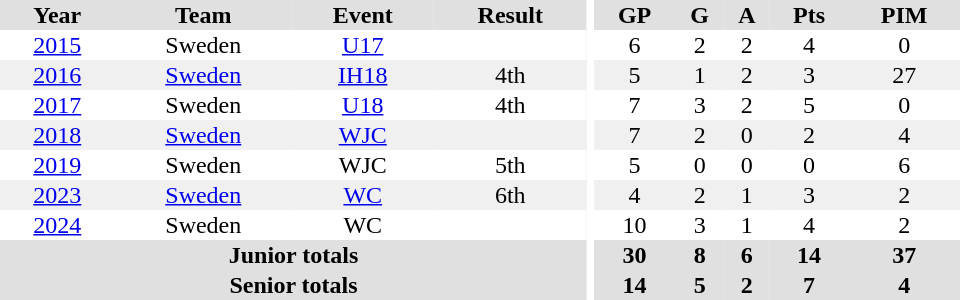<table border="0" cellpadding="1" cellspacing="0" ID="Table3" style="text-align:center; width:40em;">
<tr bgcolor="#e0e0e0">
<th>Year</th>
<th>Team</th>
<th>Event</th>
<th>Result</th>
<th rowspan="99" bgcolor="#ffffff"></th>
<th>GP</th>
<th>G</th>
<th>A</th>
<th>Pts</th>
<th>PIM</th>
</tr>
<tr>
<td><a href='#'>2015</a></td>
<td>Sweden</td>
<td><a href='#'>U17</a></td>
<td></td>
<td>6</td>
<td>2</td>
<td>2</td>
<td>4</td>
<td>0</td>
</tr>
<tr bgcolor="#f0f0f0">
<td><a href='#'>2016</a></td>
<td><a href='#'>Sweden</a></td>
<td><a href='#'>IH18</a></td>
<td>4th</td>
<td>5</td>
<td>1</td>
<td>2</td>
<td>3</td>
<td>27</td>
</tr>
<tr>
<td><a href='#'>2017</a></td>
<td>Sweden</td>
<td><a href='#'>U18</a></td>
<td>4th</td>
<td>7</td>
<td>3</td>
<td>2</td>
<td>5</td>
<td>0</td>
</tr>
<tr bgcolor="#f0f0f0">
<td><a href='#'>2018</a></td>
<td><a href='#'>Sweden</a></td>
<td><a href='#'>WJC</a></td>
<td></td>
<td>7</td>
<td>2</td>
<td>0</td>
<td>2</td>
<td>4</td>
</tr>
<tr>
<td><a href='#'>2019</a></td>
<td>Sweden</td>
<td>WJC</td>
<td>5th</td>
<td>5</td>
<td>0</td>
<td>0</td>
<td>0</td>
<td>6</td>
</tr>
<tr bgcolor="#f0f0f0">
<td><a href='#'>2023</a></td>
<td><a href='#'>Sweden</a></td>
<td><a href='#'>WC</a></td>
<td>6th</td>
<td>4</td>
<td>2</td>
<td>1</td>
<td>3</td>
<td>2</td>
</tr>
<tr>
<td><a href='#'>2024</a></td>
<td>Sweden</td>
<td>WC</td>
<td></td>
<td>10</td>
<td>3</td>
<td>1</td>
<td>4</td>
<td>2</td>
</tr>
<tr bgcolor="#e0e0e0">
<th colspan="4">Junior totals</th>
<th>30</th>
<th>8</th>
<th>6</th>
<th>14</th>
<th>37</th>
</tr>
<tr bgcolor="#e0e0e0">
<th colspan="4">Senior totals</th>
<th>14</th>
<th>5</th>
<th>2</th>
<th>7</th>
<th>4</th>
</tr>
</table>
